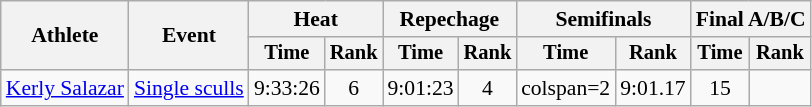<table class=wikitable style=font-size:90%;text-align:center>
<tr>
<th rowspan=2>Athlete</th>
<th rowspan=2>Event</th>
<th colspan=2>Heat</th>
<th colspan=2>Repechage</th>
<th colspan=2>Semifinals</th>
<th colspan=2>Final A/B/C</th>
</tr>
<tr style=font-size:95%>
<th>Time</th>
<th>Rank</th>
<th>Time</th>
<th>Rank</th>
<th>Time</th>
<th>Rank</th>
<th>Time</th>
<th>Rank</th>
</tr>
<tr align=center>
<td align=left><a href='#'>Kerly Salazar</a></td>
<td align=left><a href='#'>Single sculls</a></td>
<td>9:33:26</td>
<td>6 <strong></strong></td>
<td>9:01:23</td>
<td>4 <strong></strong></td>
<td>colspan=2 </td>
<td>9:01.17</td>
<td>15</td>
</tr>
</table>
